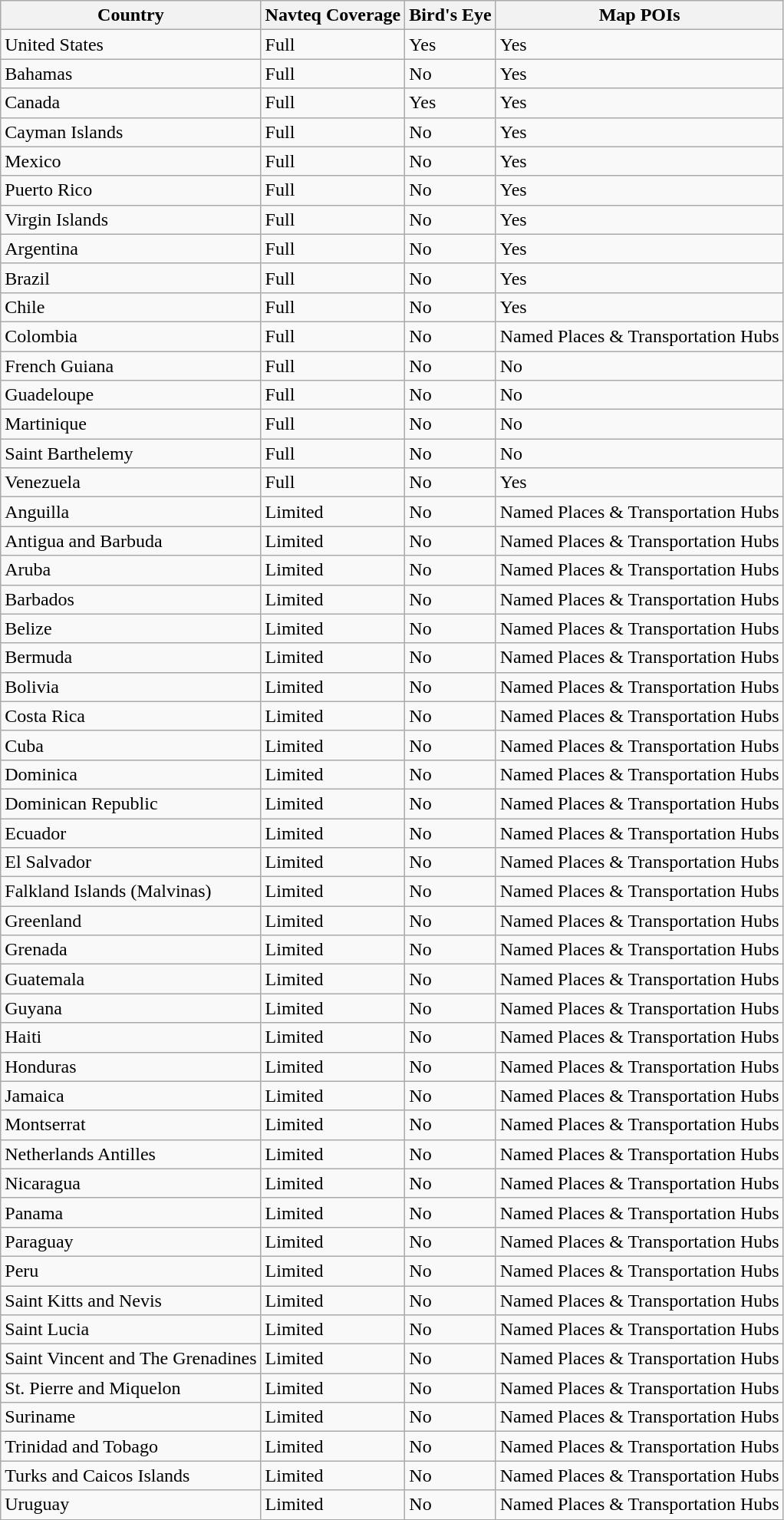<table class="wikitable sortable">
<tr>
<th>Country</th>
<th>Navteq Coverage</th>
<th>Bird's Eye</th>
<th>Map POIs</th>
</tr>
<tr>
<td>United States</td>
<td>Full</td>
<td>Yes</td>
<td>Yes</td>
</tr>
<tr>
<td>Bahamas</td>
<td>Full</td>
<td>No</td>
<td>Yes</td>
</tr>
<tr>
<td>Canada</td>
<td>Full</td>
<td>Yes</td>
<td>Yes</td>
</tr>
<tr>
<td>Cayman Islands</td>
<td>Full</td>
<td>No</td>
<td>Yes</td>
</tr>
<tr>
<td>Mexico</td>
<td>Full</td>
<td>No</td>
<td>Yes</td>
</tr>
<tr>
<td>Puerto Rico</td>
<td>Full</td>
<td>No</td>
<td>Yes</td>
</tr>
<tr>
<td>Virgin Islands</td>
<td>Full</td>
<td>No</td>
<td>Yes</td>
</tr>
<tr>
<td>Argentina</td>
<td>Full</td>
<td>No</td>
<td>Yes</td>
</tr>
<tr>
<td>Brazil</td>
<td>Full</td>
<td>No</td>
<td>Yes</td>
</tr>
<tr>
<td>Chile</td>
<td>Full</td>
<td>No</td>
<td>Yes</td>
</tr>
<tr>
<td>Colombia</td>
<td>Full</td>
<td>No</td>
<td>Named Places & Transportation Hubs</td>
</tr>
<tr>
<td>French Guiana</td>
<td>Full</td>
<td>No</td>
<td>No</td>
</tr>
<tr>
<td>Guadeloupe</td>
<td>Full</td>
<td>No</td>
<td>No</td>
</tr>
<tr>
<td>Martinique</td>
<td>Full</td>
<td>No</td>
<td>No</td>
</tr>
<tr>
<td>Saint Barthelemy</td>
<td>Full</td>
<td>No</td>
<td>No</td>
</tr>
<tr>
<td>Venezuela</td>
<td>Full</td>
<td>No</td>
<td>Yes</td>
</tr>
<tr>
<td>Anguilla</td>
<td>Limited</td>
<td>No</td>
<td>Named Places & Transportation Hubs</td>
</tr>
<tr>
<td>Antigua and Barbuda</td>
<td>Limited</td>
<td>No</td>
<td>Named Places & Transportation Hubs</td>
</tr>
<tr>
<td>Aruba</td>
<td>Limited</td>
<td>No</td>
<td>Named Places & Transportation Hubs</td>
</tr>
<tr>
<td>Barbados</td>
<td>Limited</td>
<td>No</td>
<td>Named Places & Transportation Hubs</td>
</tr>
<tr>
<td>Belize</td>
<td>Limited</td>
<td>No</td>
<td>Named Places & Transportation Hubs</td>
</tr>
<tr>
<td>Bermuda</td>
<td>Limited</td>
<td>No</td>
<td>Named Places & Transportation Hubs</td>
</tr>
<tr>
<td>Bolivia</td>
<td>Limited</td>
<td>No</td>
<td>Named Places & Transportation Hubs</td>
</tr>
<tr>
<td>Costa Rica</td>
<td>Limited</td>
<td>No</td>
<td>Named Places & Transportation Hubs</td>
</tr>
<tr>
<td>Cuba</td>
<td>Limited</td>
<td>No</td>
<td>Named Places & Transportation Hubs</td>
</tr>
<tr>
<td>Dominica</td>
<td>Limited</td>
<td>No</td>
<td>Named Places & Transportation Hubs</td>
</tr>
<tr>
<td>Dominican Republic</td>
<td>Limited</td>
<td>No</td>
<td>Named Places & Transportation Hubs</td>
</tr>
<tr>
<td>Ecuador</td>
<td>Limited</td>
<td>No</td>
<td>Named Places & Transportation Hubs</td>
</tr>
<tr>
<td>El Salvador</td>
<td>Limited</td>
<td>No</td>
<td>Named Places & Transportation Hubs</td>
</tr>
<tr>
<td>Falkland Islands (Malvinas)</td>
<td>Limited</td>
<td>No</td>
<td>Named Places & Transportation Hubs</td>
</tr>
<tr>
<td>Greenland</td>
<td>Limited</td>
<td>No</td>
<td>Named Places & Transportation Hubs</td>
</tr>
<tr>
<td>Grenada</td>
<td>Limited</td>
<td>No</td>
<td>Named Places & Transportation Hubs</td>
</tr>
<tr>
<td>Guatemala</td>
<td>Limited</td>
<td>No</td>
<td>Named Places & Transportation Hubs</td>
</tr>
<tr>
<td>Guyana</td>
<td>Limited</td>
<td>No</td>
<td>Named Places & Transportation Hubs</td>
</tr>
<tr>
<td>Haiti</td>
<td>Limited</td>
<td>No</td>
<td>Named Places & Transportation Hubs</td>
</tr>
<tr>
<td>Honduras</td>
<td>Limited</td>
<td>No</td>
<td>Named Places & Transportation Hubs</td>
</tr>
<tr>
<td>Jamaica</td>
<td>Limited</td>
<td>No</td>
<td>Named Places & Transportation Hubs</td>
</tr>
<tr>
<td>Montserrat</td>
<td>Limited</td>
<td>No</td>
<td>Named Places & Transportation Hubs</td>
</tr>
<tr>
<td>Netherlands Antilles</td>
<td>Limited</td>
<td>No</td>
<td>Named Places & Transportation Hubs</td>
</tr>
<tr>
<td>Nicaragua</td>
<td>Limited</td>
<td>No</td>
<td>Named Places & Transportation Hubs</td>
</tr>
<tr>
<td>Panama</td>
<td>Limited</td>
<td>No</td>
<td>Named Places & Transportation Hubs</td>
</tr>
<tr>
<td>Paraguay</td>
<td>Limited</td>
<td>No</td>
<td>Named Places & Transportation Hubs</td>
</tr>
<tr>
<td>Peru</td>
<td>Limited</td>
<td>No</td>
<td>Named Places & Transportation Hubs</td>
</tr>
<tr>
<td>Saint Kitts and Nevis</td>
<td>Limited</td>
<td>No</td>
<td>Named Places & Transportation Hubs</td>
</tr>
<tr>
<td>Saint Lucia</td>
<td>Limited</td>
<td>No</td>
<td>Named Places & Transportation Hubs</td>
</tr>
<tr>
<td>Saint Vincent and The Grenadines</td>
<td>Limited</td>
<td>No</td>
<td>Named Places & Transportation Hubs</td>
</tr>
<tr>
<td>St. Pierre and Miquelon</td>
<td>Limited</td>
<td>No</td>
<td>Named Places & Transportation Hubs</td>
</tr>
<tr>
<td>Suriname</td>
<td>Limited</td>
<td>No</td>
<td>Named Places & Transportation Hubs</td>
</tr>
<tr>
<td>Trinidad and Tobago</td>
<td>Limited</td>
<td>No</td>
<td>Named Places & Transportation Hubs</td>
</tr>
<tr>
<td>Turks and Caicos Islands</td>
<td>Limited</td>
<td>No</td>
<td>Named Places & Transportation Hubs</td>
</tr>
<tr>
<td>Uruguay</td>
<td>Limited</td>
<td>No</td>
<td>Named Places & Transportation Hubs</td>
</tr>
</table>
